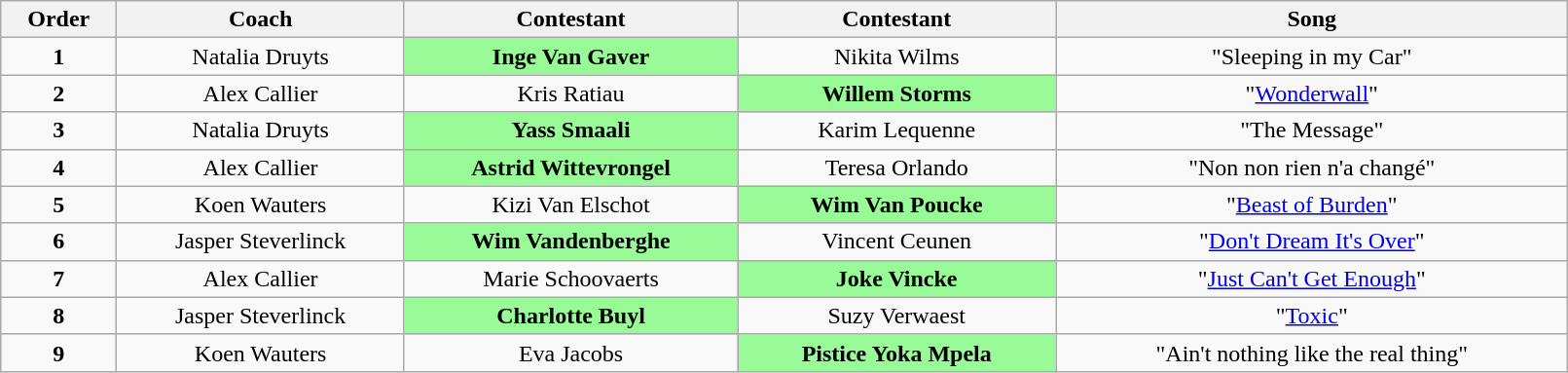<table class="wikitable sortable" style="text-align: center; width: 85%;">
<tr>
<th>Order</th>
<th>Coach</th>
<th>Contestant</th>
<th>Contestant</th>
<th>Song</th>
</tr>
<tr>
<td align="center"><strong>1</strong></td>
<td>Natalia Druyts</td>
<th style="background:palegreen">Inge Van Gaver</th>
<td>Nikita Wilms</td>
<td>"Sleeping in my Car"</td>
</tr>
<tr>
<td align="center"><strong>2</strong></td>
<td>Alex Callier</td>
<td>Kris Ratiau</td>
<th style="background:palegreen">Willem Storms</th>
<td>"<a href='#'>Wonderwall</a>"</td>
</tr>
<tr>
<td align="center"><strong>3</strong></td>
<td>Natalia Druyts</td>
<th style="background:palegreen">Yass Smaali</th>
<td>Karim Lequenne</td>
<td>"The Message"</td>
</tr>
<tr>
<td align="center"><strong>4</strong></td>
<td>Alex Callier</td>
<th style="background:palegreen">Astrid Wittevrongel</th>
<td>Teresa Orlando</td>
<td>"Non non rien n'a changé"</td>
</tr>
<tr>
<td align="center"><strong>5</strong></td>
<td>Koen Wauters</td>
<td>Kizi Van Elschot</td>
<th style="background:palegreen">Wim Van Poucke</th>
<td>"<a href='#'>Beast of Burden</a>"</td>
</tr>
<tr>
<td align="center"><strong>6</strong></td>
<td>Jasper Steverlinck</td>
<th style="background:palegreen">Wim Vandenberghe</th>
<td>Vincent Ceunen</td>
<td>"<a href='#'>Don't Dream It's Over</a>"</td>
</tr>
<tr>
<td align="center"><strong>7</strong></td>
<td>Alex Callier</td>
<td>Marie Schoovaerts</td>
<th style="background:palegreen">Joke Vincke</th>
<td>"<a href='#'>Just Can't Get Enough</a>"</td>
</tr>
<tr>
<td align="center"><strong>8</strong></td>
<td>Jasper Steverlinck</td>
<th style="background:palegreen">Charlotte Buyl</th>
<td>Suzy Verwaest</td>
<td>"<a href='#'>Toxic</a>"</td>
</tr>
<tr>
<td align="center"><strong>9</strong></td>
<td>Koen Wauters</td>
<td>Eva Jacobs</td>
<th style="background:palegreen">Pistice Yoka Mpela</th>
<td>"Ain't nothing like the real thing"</td>
</tr>
</table>
